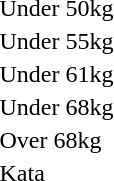<table>
<tr>
<td>Under 50kg</td>
<td></td>
<td></td>
<td><br></td>
</tr>
<tr>
<td>Under 55kg</td>
<td></td>
<td></td>
<td><br></td>
</tr>
<tr>
<td>Under 61kg</td>
<td></td>
<td></td>
<td><br></td>
</tr>
<tr>
<td>Under 68kg</td>
<td></td>
<td></td>
<td><br></td>
</tr>
<tr>
<td>Over 68kg</td>
<td></td>
<td></td>
<td><br></td>
</tr>
<tr>
<td>Kata</td>
<td></td>
<td></td>
<td><br></td>
</tr>
<tr>
</tr>
</table>
